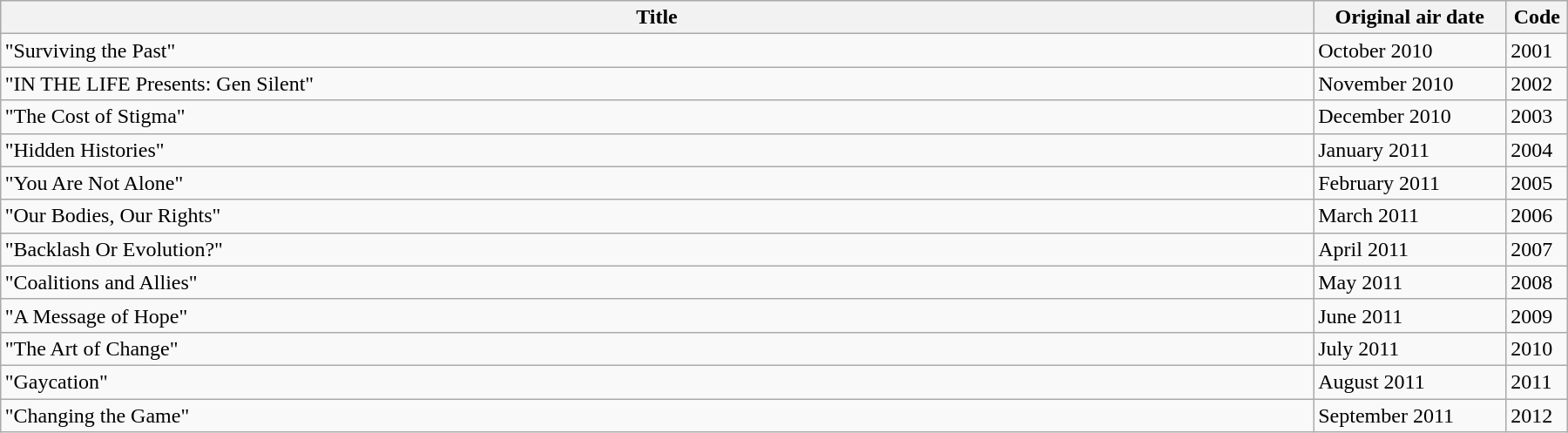<table class="wikitable" style="text-align=center; width:95%; margin:auto;">
<tr>
<th>Title</th>
<th width="140">Original air date</th>
<th width="40">Code</th>
</tr>
<tr>
<td>"Surviving the Past"</td>
<td>October 2010</td>
<td>2001</td>
</tr>
<tr>
<td>"IN THE LIFE Presents: Gen Silent"</td>
<td>November 2010</td>
<td>2002</td>
</tr>
<tr>
<td>"The Cost of Stigma"</td>
<td>December 2010</td>
<td>2003</td>
</tr>
<tr>
<td>"Hidden Histories"</td>
<td>January 2011</td>
<td>2004</td>
</tr>
<tr>
<td>"You Are Not Alone"</td>
<td>February 2011</td>
<td>2005</td>
</tr>
<tr>
<td>"Our Bodies, Our Rights"</td>
<td>March 2011</td>
<td>2006</td>
</tr>
<tr>
<td>"Backlash Or Evolution?"</td>
<td>April 2011</td>
<td>2007</td>
</tr>
<tr>
<td>"Coalitions and Allies"</td>
<td>May 2011</td>
<td>2008</td>
</tr>
<tr>
<td>"A Message of Hope"</td>
<td>June 2011</td>
<td>2009</td>
</tr>
<tr>
<td>"The Art of Change"</td>
<td>July 2011</td>
<td>2010</td>
</tr>
<tr>
<td>"Gaycation"</td>
<td>August 2011</td>
<td>2011</td>
</tr>
<tr>
<td>"Changing the Game"</td>
<td>September 2011</td>
<td>2012</td>
</tr>
</table>
